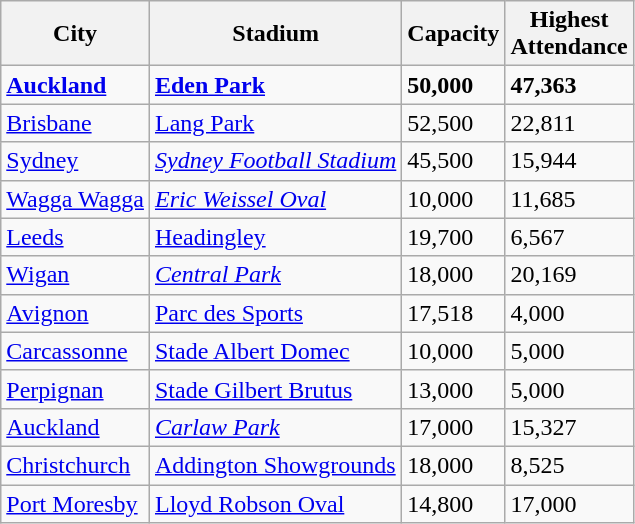<table class = "wikitable">
<tr>
<th>City</th>
<th>Stadium</th>
<th>Capacity</th>
<th>Highest<br>Attendance</th>
</tr>
<tr>
<td><strong></strong> <strong><a href='#'>Auckland</a></strong></td>
<td><strong><a href='#'>Eden Park</a></strong></td>
<td><strong>50,000</strong></td>
<td><strong>47,363</strong></td>
</tr>
<tr>
<td> <a href='#'>Brisbane</a></td>
<td><a href='#'>Lang Park</a></td>
<td>52,500</td>
<td>22,811</td>
</tr>
<tr>
<td> <a href='#'>Sydney</a></td>
<td><em><a href='#'>Sydney Football Stadium</a></em></td>
<td>45,500</td>
<td>15,944</td>
</tr>
<tr>
<td> <a href='#'>Wagga Wagga</a></td>
<td><em><a href='#'>Eric Weissel Oval</a></em></td>
<td>10,000</td>
<td>11,685</td>
</tr>
<tr>
<td> <a href='#'>Leeds</a></td>
<td><a href='#'>Headingley</a></td>
<td>19,700</td>
<td>6,567</td>
</tr>
<tr>
<td> <a href='#'>Wigan</a></td>
<td><em><a href='#'>Central Park</a></em></td>
<td>18,000</td>
<td>20,169</td>
</tr>
<tr>
<td> <a href='#'>Avignon</a></td>
<td><a href='#'>Parc des Sports</a></td>
<td>17,518</td>
<td>4,000</td>
</tr>
<tr>
<td> <a href='#'>Carcassonne</a></td>
<td><a href='#'>Stade Albert Domec</a></td>
<td>10,000</td>
<td>5,000</td>
</tr>
<tr>
<td> <a href='#'>Perpignan</a></td>
<td><a href='#'>Stade Gilbert Brutus</a></td>
<td>13,000</td>
<td>5,000</td>
</tr>
<tr>
<td> <a href='#'>Auckland</a></td>
<td><em><a href='#'>Carlaw Park</a></em></td>
<td>17,000</td>
<td>15,327</td>
</tr>
<tr>
<td> <a href='#'>Christchurch</a></td>
<td><a href='#'>Addington Showgrounds</a></td>
<td>18,000</td>
<td>8,525</td>
</tr>
<tr>
<td> <a href='#'>Port Moresby</a></td>
<td><a href='#'>Lloyd Robson Oval</a></td>
<td>14,800</td>
<td>17,000</td>
</tr>
</table>
